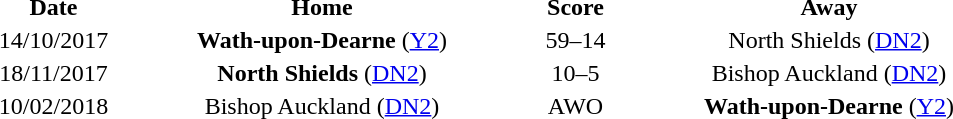<table style="text-align: center">
<tr>
<th width=100 align=centre>Date</th>
<th width=250 align=centre>Home</th>
<th width=80 align=centre>Score</th>
<th width=250 align=centre>Away</th>
</tr>
<tr>
<td>14/10/2017</td>
<td><strong>Wath-upon-Dearne</strong> (<a href='#'>Y2</a>)</td>
<td>59–14</td>
<td>North Shields (<a href='#'>DN2</a>)</td>
</tr>
<tr>
<td>18/11/2017</td>
<td><strong>North Shields</strong> (<a href='#'>DN2</a>)</td>
<td>10–5</td>
<td>Bishop Auckland (<a href='#'>DN2</a>)</td>
</tr>
<tr>
<td>10/02/2018</td>
<td>Bishop Auckland (<a href='#'>DN2</a>)</td>
<td>AWO</td>
<td><strong>Wath-upon-Dearne</strong> (<a href='#'>Y2</a>)</td>
</tr>
<tr>
</tr>
</table>
